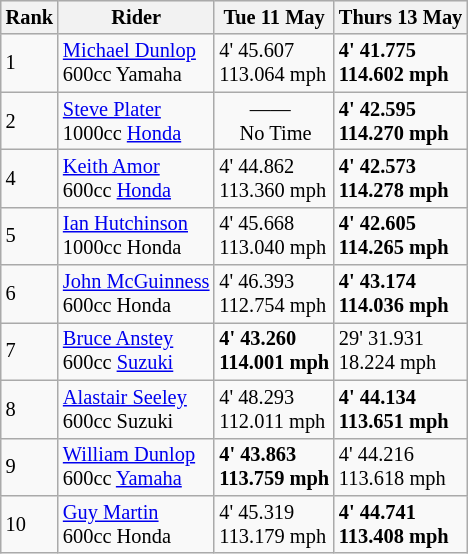<table class="wikitable" style="font-size: 85%;">
<tr style="background:#efefef;">
<th>Rank</th>
<th>Rider</th>
<th>Tue 11 May</th>
<th>Thurs 13 May</th>
</tr>
<tr>
<td>1</td>
<td> <a href='#'>Michael Dunlop</a><br> 600cc Yamaha</td>
<td>4' 45.607 <br> 113.064 mph</td>
<td><strong>4' 41.775 <br> 114.602 mph</strong></td>
</tr>
<tr>
<td>2</td>
<td> <a href='#'>Steve Plater</a><br> 1000cc <a href='#'>Honda</a></td>
<td>      ——<br>    No Time</td>
<td><strong>4' 42.595 <br> 114.270 mph</strong></td>
</tr>
<tr>
<td>4</td>
<td> <a href='#'>Keith Amor</a><br> 600cc <a href='#'>Honda</a></td>
<td>4' 44.862 <br> 113.360 mph</td>
<td><strong>4' 42.573 <br> 114.278 mph</strong></td>
</tr>
<tr>
<td>5</td>
<td> <a href='#'>Ian Hutchinson</a><br> 1000cc Honda</td>
<td>4' 45.668 <br> 113.040 mph</td>
<td><strong>4' 42.605 <br> 114.265 mph</strong></td>
</tr>
<tr>
<td>6</td>
<td> <a href='#'>John McGuinness</a><br> 600cc Honda</td>
<td>4' 46.393 <br> 112.754 mph</td>
<td><strong>4' 43.174 <br> 114.036 mph</strong></td>
</tr>
<tr>
<td>7</td>
<td> <a href='#'>Bruce Anstey</a><br> 600cc <a href='#'>Suzuki</a></td>
<td><strong>4' 43.260 <br> 114.001 mph</strong></td>
<td>29' 31.931 <br> 18.224 mph</td>
</tr>
<tr>
<td>8</td>
<td> <a href='#'>Alastair Seeley</a><br> 600cc Suzuki</td>
<td>4' 48.293 <br> 112.011 mph</td>
<td><strong>4' 44.134 <br> 113.651 mph</strong></td>
</tr>
<tr>
<td>9</td>
<td> <a href='#'>William Dunlop</a><br> 600cc <a href='#'>Yamaha</a></td>
<td><strong>4' 43.863 <br> 113.759 mph</strong></td>
<td>4' 44.216 <br> 113.618 mph</td>
</tr>
<tr>
<td>10</td>
<td> <a href='#'>Guy Martin</a><br> 600cc Honda</td>
<td>4' 45.319 <br> 113.179 mph</td>
<td><strong>4' 44.741 <br> 113.408 mph</strong></td>
</tr>
</table>
